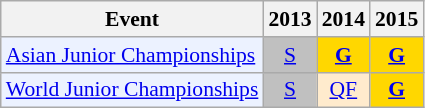<table class="wikitable" style="font-size: 90%; text-align:center">
<tr>
<th>Event</th>
<th>2013</th>
<th>2014</th>
<th>2015</th>
</tr>
<tr>
<td bgcolor="#ECF2FF"; align="left"><a href='#'>Asian Junior Championships</a></td>
<td bgcolor=silver><a href='#'>S</a></td>
<td bgcolor=gold><a href='#'><strong>G</strong></a></td>
<td bgcolor=gold><a href='#'><strong>G</strong></a></td>
</tr>
<tr>
<td bgcolor="#ECF2FF"; align="left"><a href='#'>World Junior Championships</a></td>
<td bgcolor=silver><a href='#'>S</a></td>
<td bgcolor=FFEBCD><a href='#'>QF</a></td>
<td bgcolor=gold><a href='#'><strong>G</strong></a></td>
</tr>
</table>
